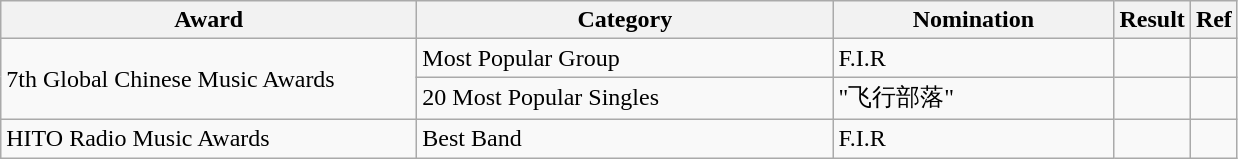<table class="wikitable">
<tr>
<th width="270">Award</th>
<th width="270">Category</th>
<th width="180">Nomination</th>
<th>Result</th>
<th>Ref</th>
</tr>
<tr>
<td rowspan="2">7th Global Chinese Music Awards</td>
<td>Most Popular Group</td>
<td>F.I.R</td>
<td></td>
<td align="center"></td>
</tr>
<tr>
<td>20 Most Popular Singles</td>
<td>"飞行部落"</td>
<td></td>
<td align="center"></td>
</tr>
<tr>
<td>HITO Radio Music Awards</td>
<td>Best Band</td>
<td>F.I.R</td>
<td></td>
<td align="center"></td>
</tr>
</table>
